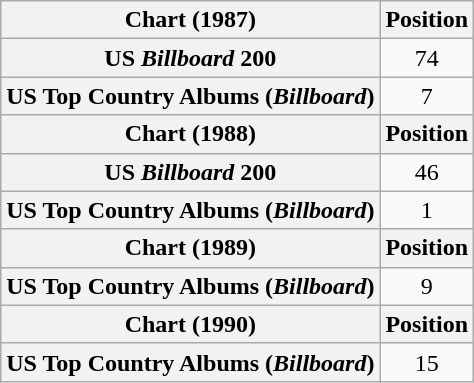<table class="wikitable plainrowheaders" style="text-align:center">
<tr>
<th scope="col">Chart (1987)</th>
<th scope="col">Position</th>
</tr>
<tr>
<th scope="row">US <em>Billboard</em> 200</th>
<td>74</td>
</tr>
<tr>
<th scope="row">US Top Country Albums (<em>Billboard</em>)</th>
<td>7</td>
</tr>
<tr>
<th scope="col">Chart (1988)</th>
<th scope="col">Position</th>
</tr>
<tr>
<th scope="row">US <em>Billboard</em> 200</th>
<td>46</td>
</tr>
<tr>
<th scope="row">US Top Country Albums (<em>Billboard</em>)</th>
<td>1</td>
</tr>
<tr>
<th scope="col">Chart (1989)</th>
<th scope="col">Position</th>
</tr>
<tr>
<th scope="row">US Top Country Albums (<em>Billboard</em>)</th>
<td>9</td>
</tr>
<tr>
<th scope="col">Chart (1990)</th>
<th scope="col">Position</th>
</tr>
<tr>
<th scope="row">US Top Country Albums (<em>Billboard</em>)</th>
<td>15</td>
</tr>
</table>
